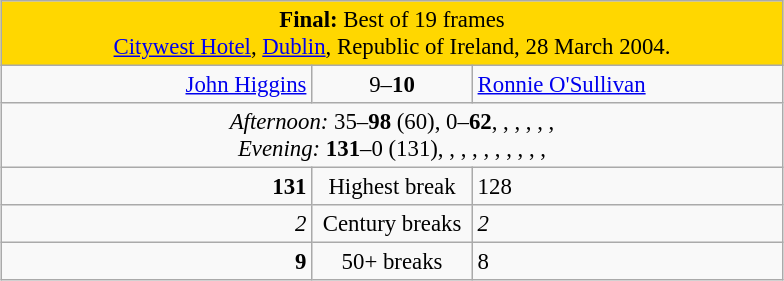<table class="wikitable" style="font-size: 95%; margin: 1em auto 1em auto;">
<tr>
<td colspan="3" align="center" bgcolor="#ffd700"><strong>Final:</strong> Best of 19 frames<br><a href='#'>Citywest Hotel</a>, <a href='#'>Dublin</a>, Republic of Ireland, 28 March 2004.</td>
</tr>
<tr>
<td width="200" align="right"><a href='#'>John Higgins</a><br></td>
<td width="100" align="center">9–<strong>10</strong></td>
<td width="200"><a href='#'>Ronnie O'Sullivan</a><br></td>
</tr>
<tr>
<td colspan="3" align="center" style="font-size: 100%"><em>Afternoon:</em> 35–<strong>98</strong> (60), 0–<strong>62</strong>, , , , , ,  <br><em>Evening:</em> <strong>131</strong>–0 (131), , , , , , , , , , </td>
</tr>
<tr>
<td align="right"><strong>131</strong></td>
<td align="center">Highest break</td>
<td>128</td>
</tr>
<tr>
<td align="right"><em>2</em></td>
<td align="center">Century breaks</td>
<td><em>2</em></td>
</tr>
<tr>
<td align="right"><strong>9</strong></td>
<td align="center">50+ breaks</td>
<td>8</td>
</tr>
</table>
